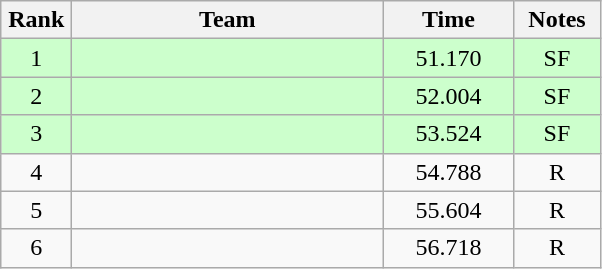<table class=wikitable style="text-align:center">
<tr>
<th width=40>Rank</th>
<th width=200>Team</th>
<th width=80>Time</th>
<th width=50>Notes</th>
</tr>
<tr bgcolor="#ccffcc">
<td>1</td>
<td align=left></td>
<td>51.170</td>
<td>SF</td>
</tr>
<tr bgcolor="#ccffcc">
<td>2</td>
<td align=left></td>
<td>52.004</td>
<td>SF</td>
</tr>
<tr bgcolor="#ccffcc">
<td>3</td>
<td align=left></td>
<td>53.524</td>
<td>SF</td>
</tr>
<tr>
<td>4</td>
<td align=left></td>
<td>54.788</td>
<td>R</td>
</tr>
<tr>
<td>5</td>
<td align=left></td>
<td>55.604</td>
<td>R</td>
</tr>
<tr>
<td>6</td>
<td align=left></td>
<td>56.718</td>
<td>R</td>
</tr>
</table>
